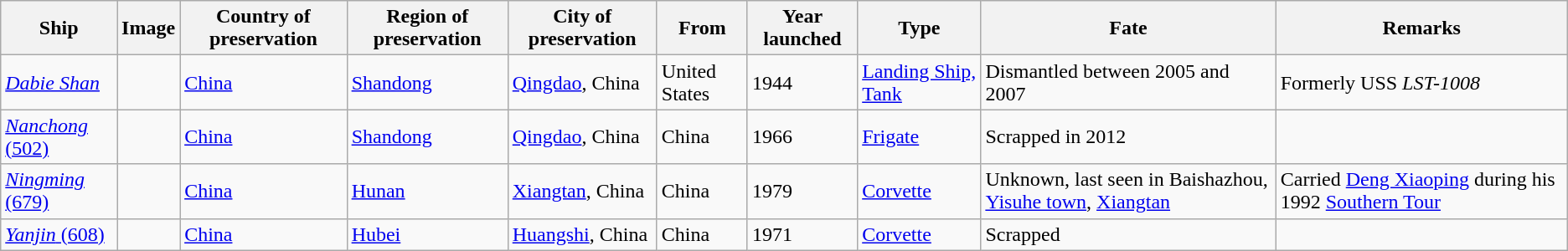<table class="wikitable sortable">
<tr>
<th>Ship</th>
<th>Image</th>
<th>Country of preservation</th>
<th>Region of preservation</th>
<th>City of preservation</th>
<th>From</th>
<th>Year launched</th>
<th>Type</th>
<th>Fate</th>
<th>Remarks</th>
</tr>
<tr>
<td><a href='#'><em>Dabie Shan</em></a></td>
<td></td>
<td><a href='#'>China</a></td>
<td><a href='#'>Shandong</a></td>
<td><a href='#'>Qingdao</a>, China</td>
<td>United States<br></td>
<td>1944</td>
<td><a href='#'>Landing Ship, Tank</a></td>
<td>Dismantled between 2005 and 2007</td>
<td>Formerly USS <em>LST-1008</em></td>
</tr>
<tr>
<td><a href='#'><em>Nanchong</em> (502)</a></td>
<td></td>
<td><a href='#'>China</a></td>
<td><a href='#'>Shandong</a></td>
<td><a href='#'>Qingdao</a>, China</td>
<td>China<br></td>
<td>1966</td>
<td><a href='#'>Frigate</a></td>
<td>Scrapped in 2012</td>
<td></td>
</tr>
<tr>
<td><a href='#'><em>Ningming</em> (679)</a></td>
<td></td>
<td><a href='#'>China</a></td>
<td><a href='#'>Hunan</a></td>
<td><a href='#'>Xiangtan</a>, China</td>
<td>China<br></td>
<td>1979</td>
<td><a href='#'>Corvette</a></td>
<td>Unknown, last seen in Baishazhou, <a href='#'>Yisuhe town</a>, <a href='#'>Xiangtan</a></td>
<td>Carried <a href='#'>Deng Xiaoping</a> during his 1992 <a href='#'>Southern Tour</a></td>
</tr>
<tr>
<td><a href='#'><em>Yanjin</em> (608)</a></td>
<td></td>
<td><a href='#'>China</a></td>
<td><a href='#'>Hubei</a></td>
<td><a href='#'>Huangshi</a>, China</td>
<td>China<br></td>
<td>1971</td>
<td><a href='#'>Corvette</a></td>
<td>Scrapped</td>
<td></td>
</tr>
</table>
